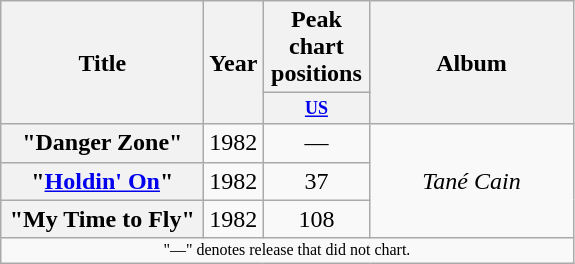<table class="wikitable plainrowheaders" style="text-align:center;" border="1">
<tr>
<th scope="col" rowspan="2" style="width:8em;">Title</th>
<th scope="col" rowspan="2">Year</th>
<th scope="col" colspan="1" style="width:4em;">Peak chart positions</th>
<th scope="col" rowspan="2" style="width:8em;">Album</th>
</tr>
<tr>
<th style="width:3em;font-size:75%;"><a href='#'>US</a></th>
</tr>
<tr>
<th scope="row">"Danger Zone"</th>
<td>1982</td>
<td>—</td>
<td rowspan="3"><em>Tané Cain</em></td>
</tr>
<tr>
<th scope="row">"<a href='#'>Holdin' On</a>"</th>
<td>1982</td>
<td>37</td>
</tr>
<tr>
<th scope="row">"My Time to Fly"</th>
<td>1982</td>
<td>108</td>
</tr>
<tr>
<td colspan="6" style="font-size: 8pt">"—" denotes release that did not chart.</td>
</tr>
</table>
